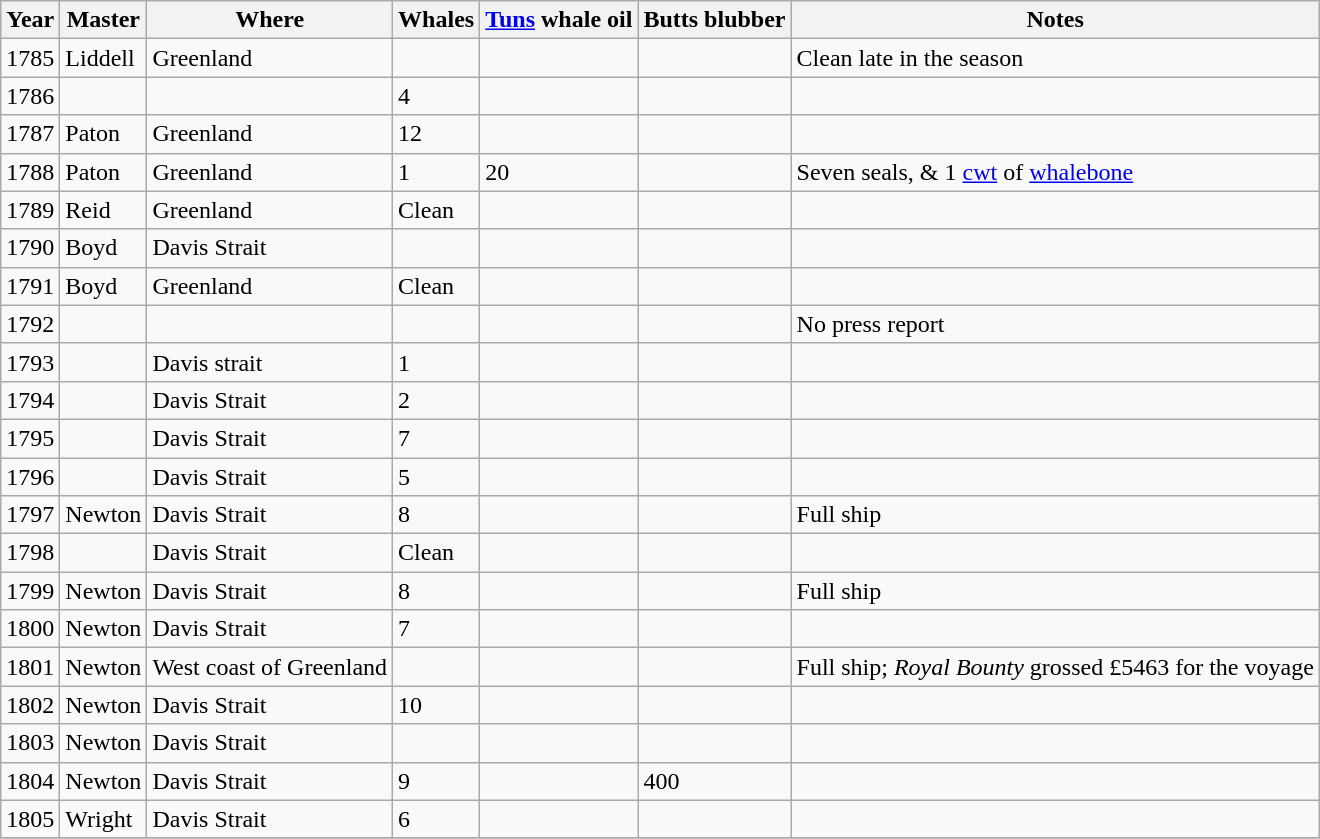<table class="sortable wikitable">
<tr>
<th>Year</th>
<th>Master</th>
<th>Where</th>
<th>Whales</th>
<th><a href='#'>Tuns</a> whale oil</th>
<th>Butts blubber</th>
<th>Notes</th>
</tr>
<tr>
<td>1785</td>
<td>Liddell</td>
<td>Greenland</td>
<td></td>
<td></td>
<td></td>
<td>Clean late in the season</td>
</tr>
<tr>
<td>1786</td>
<td></td>
<td></td>
<td>4</td>
<td></td>
<td></td>
<td></td>
</tr>
<tr>
<td>1787</td>
<td>Paton</td>
<td>Greenland</td>
<td>12</td>
<td></td>
<td></td>
<td></td>
</tr>
<tr>
<td>1788</td>
<td>Paton</td>
<td>Greenland</td>
<td>1</td>
<td>20</td>
<td></td>
<td>Seven seals, & 1 <a href='#'>cwt</a> of <a href='#'>whalebone</a></td>
</tr>
<tr>
<td>1789</td>
<td>Reid</td>
<td>Greenland</td>
<td>Clean</td>
<td></td>
<td></td>
<td></td>
</tr>
<tr>
<td>1790</td>
<td>Boyd</td>
<td>Davis Strait</td>
<td></td>
<td></td>
<td></td>
<td></td>
</tr>
<tr>
<td>1791</td>
<td>Boyd</td>
<td>Greenland</td>
<td>Clean</td>
<td></td>
<td></td>
<td></td>
</tr>
<tr>
<td>1792</td>
<td></td>
<td></td>
<td></td>
<td></td>
<td></td>
<td>No press report</td>
</tr>
<tr>
<td>1793</td>
<td></td>
<td>Davis strait</td>
<td>1</td>
<td></td>
<td></td>
<td></td>
</tr>
<tr>
<td>1794</td>
<td></td>
<td>Davis Strait</td>
<td>2</td>
<td></td>
<td></td>
<td></td>
</tr>
<tr>
<td>1795</td>
<td></td>
<td>Davis Strait</td>
<td>7</td>
<td></td>
<td></td>
<td></td>
</tr>
<tr>
<td>1796</td>
<td></td>
<td>Davis Strait</td>
<td>5</td>
<td></td>
<td></td>
<td></td>
</tr>
<tr>
<td>1797</td>
<td>Newton</td>
<td>Davis Strait</td>
<td>8</td>
<td></td>
<td></td>
<td>Full ship</td>
</tr>
<tr>
<td>1798</td>
<td></td>
<td>Davis Strait</td>
<td>Clean</td>
<td></td>
<td></td>
</tr>
<tr>
<td>1799</td>
<td>Newton</td>
<td>Davis Strait</td>
<td>8</td>
<td></td>
<td></td>
<td>Full ship</td>
</tr>
<tr>
<td>1800</td>
<td>Newton</td>
<td>Davis Strait</td>
<td>7</td>
<td></td>
<td></td>
<td></td>
</tr>
<tr>
<td>1801</td>
<td>Newton</td>
<td>West coast of Greenland</td>
<td></td>
<td></td>
<td></td>
<td>Full ship; <em>Royal Bounty</em> grossed £5463 for the voyage</td>
</tr>
<tr>
<td>1802</td>
<td>Newton</td>
<td>Davis Strait</td>
<td>10</td>
<td></td>
<td></td>
<td></td>
</tr>
<tr>
<td>1803</td>
<td>Newton</td>
<td>Davis Strait</td>
<td></td>
<td></td>
<td></td>
<td></td>
</tr>
<tr>
<td>1804</td>
<td>Newton</td>
<td>Davis Strait</td>
<td>9</td>
<td></td>
<td>400</td>
<td></td>
</tr>
<tr>
<td>1805</td>
<td>Wright</td>
<td>Davis Strait</td>
<td>6</td>
<td></td>
<td></td>
<td></td>
</tr>
<tr>
</tr>
</table>
